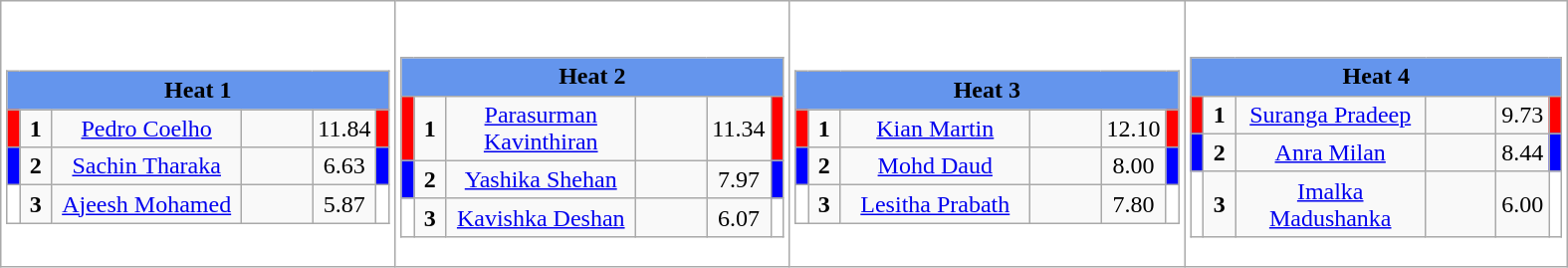<table class="wikitable" style="background:#fff;">
<tr>
<td><br><table class="wikitable" style="margin:1em auto;">
<tr>
<td colspan="6"  style="text-align:center; background:#6495ed;"><strong>Heat 1</strong></td>
</tr>
<tr>
<td style="width:01px; background: #f00;"></td>
<td style="width:14px; text-align:center;"><strong>1</strong></td>
<td style="width:120px; text-align:center;"><a href='#'>Pedro Coelho</a></td>
<td style="width:40px; text-align:center;"></td>
<td style="width:20px; text-align:center;">11.84</td>
<td style="width:01px; background: #f00;"></td>
</tr>
<tr>
<td style="width:01px; background: #00f;"></td>
<td style="width:14px; text-align:center;"><strong>2</strong></td>
<td style="width:120px; text-align:center;"><a href='#'>Sachin Tharaka</a></td>
<td style="width:40px; text-align:center;"></td>
<td style="width:20px; text-align:center;">6.63</td>
<td style="width:01px; background: #00f;"></td>
</tr>
<tr>
<td style="width:01px; background: #fff;"></td>
<td style="width:14px; text-align:center;"><strong>3</strong></td>
<td style="width:120px; text-align:center;"><a href='#'>Ajeesh Mohamed</a></td>
<td style="width:40px; text-align:center;"></td>
<td style="width:20px; text-align:center;">5.87</td>
<td style="width:01px; background: #fff;"></td>
</tr>
</table>
</td>
<td><br><table class="wikitable" style="margin:1em auto;">
<tr>
<td colspan="6"  style="text-align:center; background:#6495ed;"><strong>Heat 2</strong></td>
</tr>
<tr>
<td style="width:01px; background: #f00;"></td>
<td style="width:14px; text-align:center;"><strong>1</strong></td>
<td style="width:120px; text-align:center;"><a href='#'>Parasurman Kavinthiran</a></td>
<td style="width:40px; text-align:center;"></td>
<td style="width:20px; text-align:center;">11.34</td>
<td style="width:01px; background: #f00;"></td>
</tr>
<tr>
<td style="width:01px; background: #00f;"></td>
<td style="width:14px; text-align:center;"><strong>2</strong></td>
<td style="width:120px; text-align:center;"><a href='#'>Yashika Shehan</a></td>
<td style="width:40px; text-align:center;"></td>
<td style="width:20px; text-align:center;">7.97</td>
<td style="width:01px; background: #00f;"></td>
</tr>
<tr>
<td style="width:01px; background: #fff;"></td>
<td style="width:14px; text-align:center;"><strong>3</strong></td>
<td style="width:120px; text-align:center;"><a href='#'>Kavishka Deshan</a></td>
<td style="width:40px; text-align:center;"></td>
<td style="width:20px; text-align:center;">6.07</td>
<td style="width:01px; background: #fff;"></td>
</tr>
</table>
</td>
<td><br><table class="wikitable" style="margin:1em auto;">
<tr>
<td colspan="6"  style="text-align:center; background:#6495ed;"><strong>Heat 3</strong></td>
</tr>
<tr>
<td style="width:01px; background: #f00;"></td>
<td style="width:14px; text-align:center;"><strong>1</strong></td>
<td style="width:120px; text-align:center;"><a href='#'>Kian Martin</a></td>
<td style="width:40px; text-align:center;"></td>
<td style="width:20px; text-align:center;">12.10</td>
<td style="width:01px; background: #f00;"></td>
</tr>
<tr>
<td style="width:01px; background: #00f;"></td>
<td style="width:14px; text-align:center;"><strong>2</strong></td>
<td style="width:120px; text-align:center;"><a href='#'>Mohd Daud</a></td>
<td style="width:40px; text-align:center;"></td>
<td style="width:20px; text-align:center;">8.00</td>
<td style="width:01px; background: #00f;"></td>
</tr>
<tr>
<td style="width:01px; background: #fff;"></td>
<td style="width:14px; text-align:center;"><strong>3</strong></td>
<td style="width:120px; text-align:center;"><a href='#'>Lesitha Prabath</a></td>
<td style="width:40px; text-align:center;"></td>
<td style="width:20px; text-align:center;">7.80</td>
<td style="width:01px; background: #fff;"></td>
</tr>
</table>
</td>
<td><br><table class="wikitable" style="margin:1em auto;">
<tr>
<td colspan="6"  style="text-align:center; background:#6495ed;"><strong>Heat 4</strong></td>
</tr>
<tr>
<td style="width:01px; background: #f00;"></td>
<td style="width:14px; text-align:center;"><strong>1</strong></td>
<td style="width:120px; text-align:center;"><a href='#'>Suranga Pradeep</a></td>
<td style="width:40px; text-align:center;"></td>
<td style="width:20px; text-align:center;">9.73</td>
<td style="width:01px; background: #f00;"></td>
</tr>
<tr>
<td style="width:01px; background: #00f;"></td>
<td style="width:14px; text-align:center;"><strong>2</strong></td>
<td style="width:120px; text-align:center;"><a href='#'>Anra Milan</a></td>
<td style="width:40px; text-align:center;"></td>
<td style="width:20px; text-align:center;">8.44</td>
<td style="width:01px; background: #00f;"></td>
</tr>
<tr>
<td style="width:01px; background: #fff;"></td>
<td style="width:14px; text-align:center;"><strong>3</strong></td>
<td style="width:120px; text-align:center;"><a href='#'>Imalka Madushanka</a></td>
<td style="width:40px; text-align:center;"></td>
<td style="width:20px; text-align:center;">6.00</td>
<td style="width:01px; background: #fff;"></td>
</tr>
</table>
</td>
</tr>
</table>
